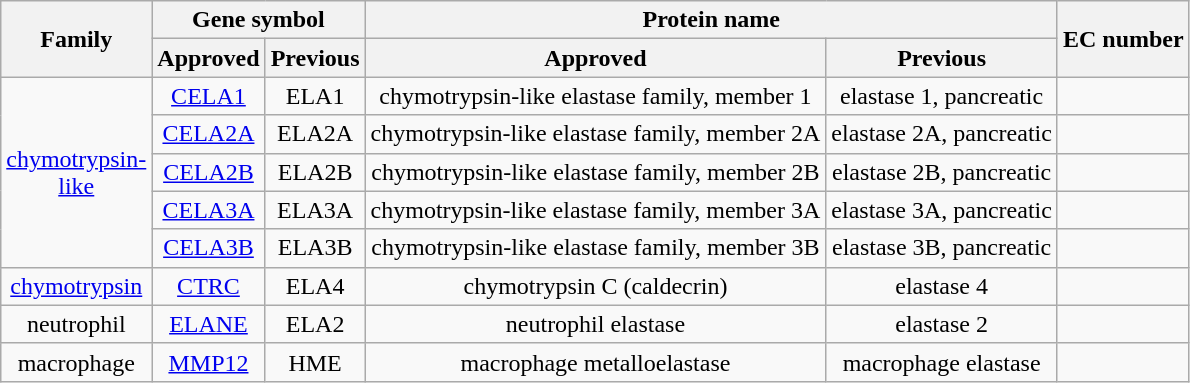<table class="wikitable" style="text-align:center">
<tr>
<th rowspan = 2>Family</th>
<th colspan = 2>Gene symbol</th>
<th colspan = 2>Protein name</th>
<th rowspan = 2>EC number</th>
</tr>
<tr>
<th>Approved</th>
<th>Previous</th>
<th>Approved</th>
<th>Previous</th>
</tr>
<tr>
<td rowspan = 5><a href='#'>chymotrypsin-<br>like</a></td>
<td><a href='#'>CELA1</a></td>
<td>ELA1</td>
<td>chymotrypsin-like elastase family, member 1</td>
<td>elastase 1, pancreatic</td>
<td></td>
</tr>
<tr>
<td><a href='#'>CELA2A</a></td>
<td>ELA2A</td>
<td>chymotrypsin-like elastase family, member 2A</td>
<td>elastase 2A, pancreatic</td>
<td></td>
</tr>
<tr>
<td><a href='#'>CELA2B</a></td>
<td>ELA2B</td>
<td>chymotrypsin-like elastase family, member 2B</td>
<td>elastase 2B, pancreatic</td>
<td></td>
</tr>
<tr>
<td><a href='#'>CELA3A</a></td>
<td>ELA3A</td>
<td>chymotrypsin-like elastase family, member 3A</td>
<td>elastase 3A, pancreatic</td>
<td></td>
</tr>
<tr>
<td><a href='#'>CELA3B</a></td>
<td>ELA3B</td>
<td>chymotrypsin-like elastase family, member 3B</td>
<td>elastase 3B, pancreatic</td>
<td></td>
</tr>
<tr>
<td><a href='#'>chymotrypsin</a></td>
<td><a href='#'>CTRC</a></td>
<td>ELA4</td>
<td>chymotrypsin C (caldecrin)</td>
<td>elastase 4</td>
<td></td>
</tr>
<tr>
<td>neutrophil</td>
<td><a href='#'>ELANE</a></td>
<td>ELA2</td>
<td>neutrophil elastase</td>
<td>elastase 2</td>
<td></td>
</tr>
<tr>
<td>macrophage</td>
<td><a href='#'>MMP12</a></td>
<td>HME</td>
<td>macrophage metalloelastase</td>
<td>macrophage elastase</td>
<td></td>
</tr>
</table>
